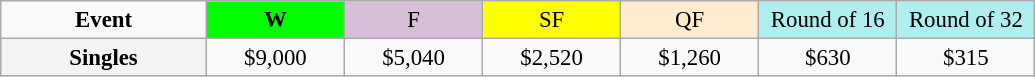<table class=wikitable style=font-size:95%;text-align:center>
<tr>
<td style="width:130px"><strong>Event</strong></td>
<td style="width:85px; background:lime"><strong>W</strong></td>
<td style="width:85px; background:thistle">F</td>
<td style="width:85px; background:#ffff00">SF</td>
<td style="width:85px; background:#ffebcd">QF</td>
<td style="width:85px; background:#afeeee">Round of 16</td>
<td style="width:85px; background:#afeeee">Round of 32</td>
</tr>
<tr>
<th style=background:#f3f3f3>Singles </th>
<td>$9,000</td>
<td>$5,040</td>
<td>$2,520</td>
<td>$1,260</td>
<td>$630</td>
<td>$315</td>
</tr>
</table>
